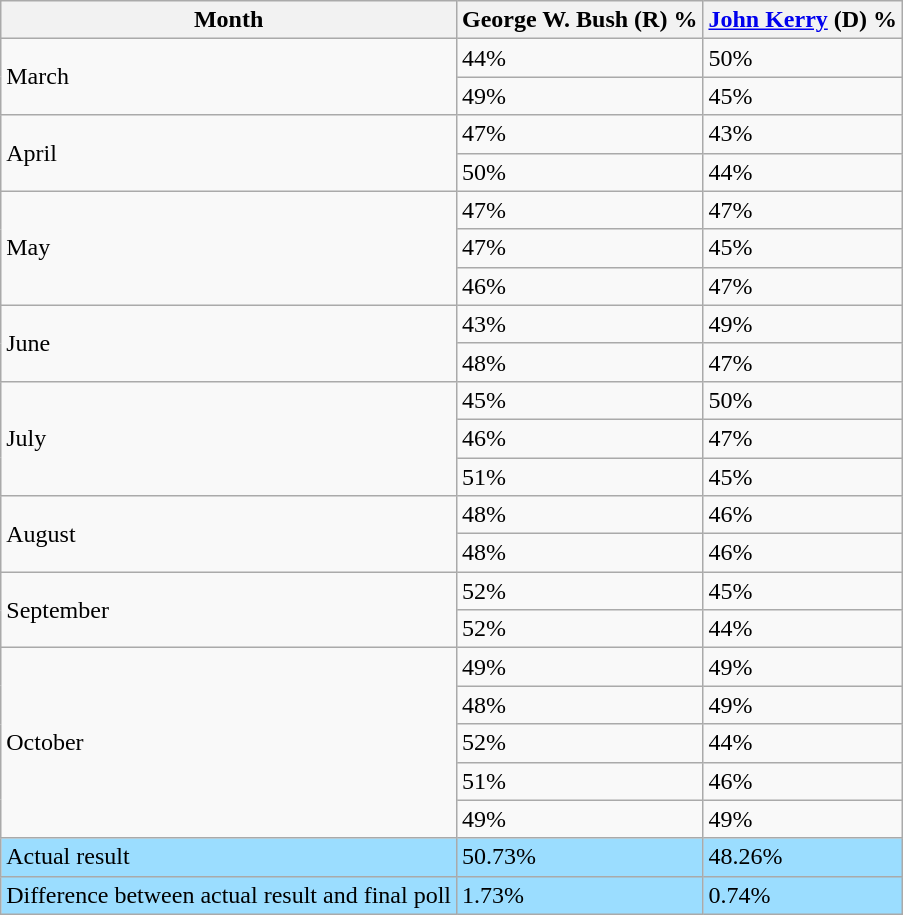<table class="wikitable">
<tr>
<th>Month</th>
<th>George W. Bush (R) %</th>
<th><a href='#'>John Kerry</a> (D) %</th>
</tr>
<tr>
<td rowspan="2">March</td>
<td>44%</td>
<td>50%</td>
</tr>
<tr>
<td>49%</td>
<td>45%</td>
</tr>
<tr>
<td rowspan="2">April</td>
<td>47%</td>
<td>43%</td>
</tr>
<tr>
<td>50%</td>
<td>44%</td>
</tr>
<tr>
<td rowspan="3">May</td>
<td>47%</td>
<td>47%</td>
</tr>
<tr>
<td>47%</td>
<td>45%</td>
</tr>
<tr>
<td>46%</td>
<td>47%</td>
</tr>
<tr>
<td rowspan="2">June</td>
<td>43%</td>
<td>49%</td>
</tr>
<tr>
<td>48%</td>
<td>47%</td>
</tr>
<tr>
<td rowspan="3">July</td>
<td>45%</td>
<td>50%</td>
</tr>
<tr>
<td>46%</td>
<td>47%</td>
</tr>
<tr>
<td>51%</td>
<td>45%</td>
</tr>
<tr>
<td rowspan="2">August</td>
<td>48%</td>
<td>46%</td>
</tr>
<tr>
<td>48%</td>
<td>46%</td>
</tr>
<tr>
<td rowspan="2">September</td>
<td>52%</td>
<td>45%</td>
</tr>
<tr>
<td>52%</td>
<td>44%</td>
</tr>
<tr>
<td rowspan="5">October</td>
<td>49%</td>
<td>49%</td>
</tr>
<tr>
<td>48%</td>
<td>49%</td>
</tr>
<tr>
<td>52%</td>
<td>44%</td>
</tr>
<tr>
<td>51%</td>
<td>46%</td>
</tr>
<tr>
<td>49%</td>
<td>49%</td>
</tr>
<tr style="background:#9bddff;">
<td>Actual result</td>
<td>50.73%</td>
<td>48.26%</td>
</tr>
<tr style="background:#9bddff;">
<td>Difference between actual result and final poll</td>
<td>1.73%</td>
<td>0.74%</td>
</tr>
</table>
